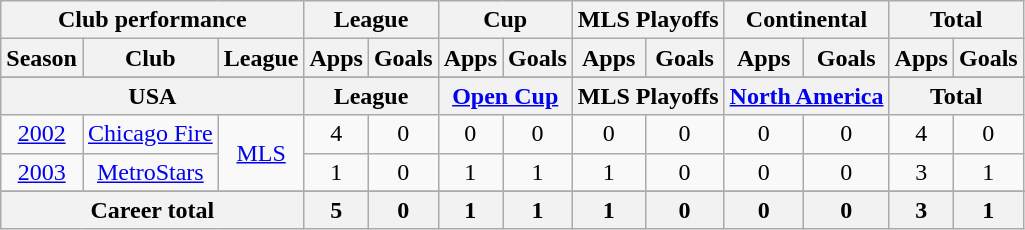<table class="wikitable" style="text-align:center">
<tr>
<th colspan=3>Club performance</th>
<th colspan=2>League</th>
<th colspan=2>Cup</th>
<th colspan=2>MLS Playoffs</th>
<th colspan=2>Continental</th>
<th colspan=2>Total</th>
</tr>
<tr>
<th>Season</th>
<th>Club</th>
<th>League</th>
<th>Apps</th>
<th>Goals</th>
<th>Apps</th>
<th>Goals</th>
<th>Apps</th>
<th>Goals</th>
<th>Apps</th>
<th>Goals</th>
<th>Apps</th>
<th>Goals</th>
</tr>
<tr>
</tr>
<tr>
<th colspan=3>USA</th>
<th colspan=2>League</th>
<th colspan=2><a href='#'>Open Cup</a></th>
<th colspan=2>MLS Playoffs</th>
<th colspan=2><a href='#'>North America</a></th>
<th colspan=2>Total</th>
</tr>
<tr>
<td><a href='#'>2002</a></td>
<td><a href='#'>Chicago Fire</a></td>
<td rowspan="2"><a href='#'>MLS</a></td>
<td>4</td>
<td>0</td>
<td>0</td>
<td>0</td>
<td>0</td>
<td>0</td>
<td>0</td>
<td>0</td>
<td>4</td>
<td>0</td>
</tr>
<tr>
<td><a href='#'>2003</a></td>
<td rowspan="1"><a href='#'>MetroStars</a></td>
<td>1</td>
<td>0</td>
<td>1</td>
<td>1</td>
<td>1</td>
<td>0</td>
<td>0</td>
<td>0</td>
<td>3</td>
<td>1</td>
</tr>
<tr>
</tr>
<tr>
<th colspan=3>Career total</th>
<th>5</th>
<th>0</th>
<th>1</th>
<th>1</th>
<th>1</th>
<th>0</th>
<th>0</th>
<th>0</th>
<th>3</th>
<th>1</th>
</tr>
</table>
